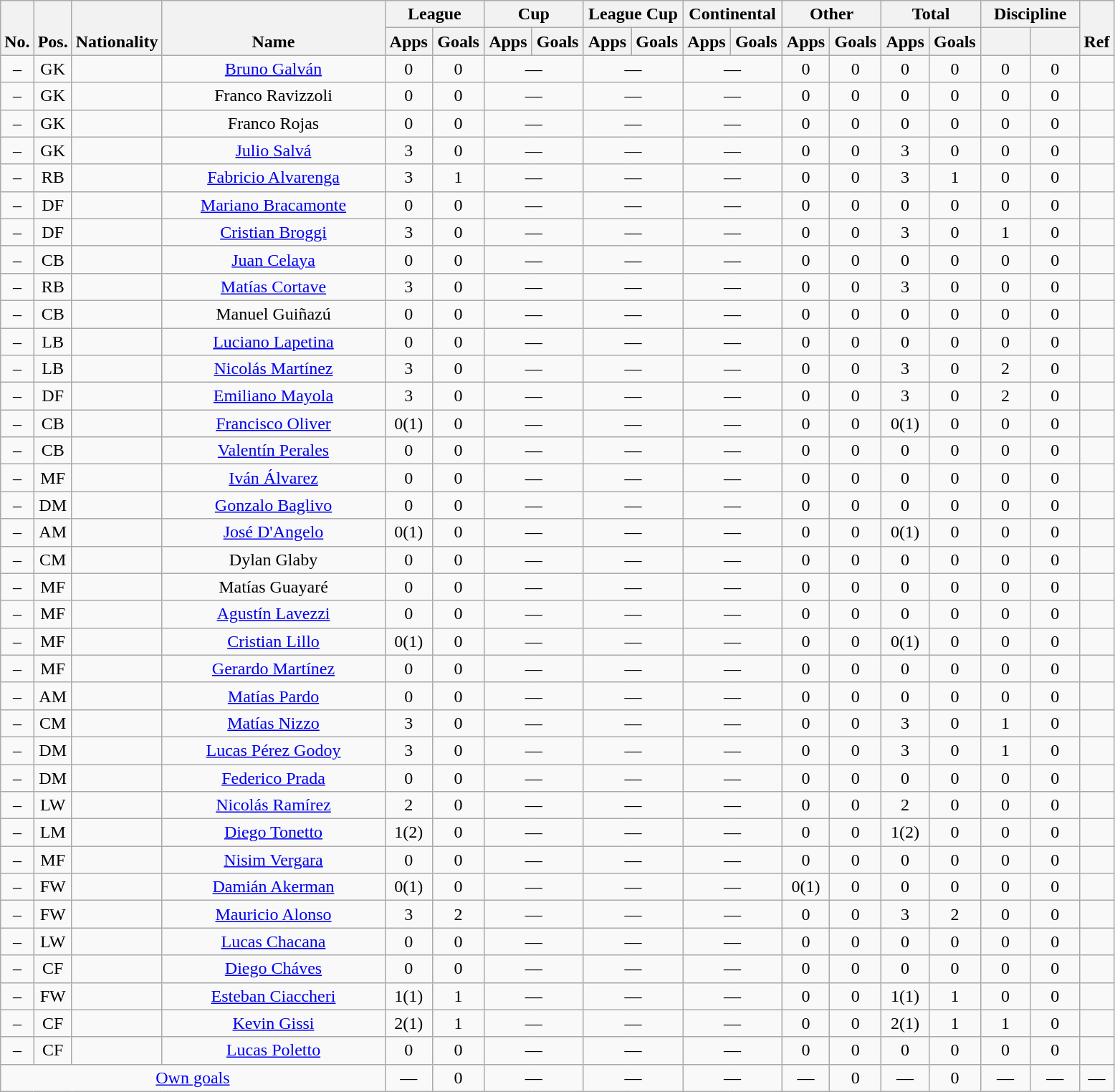<table class="wikitable" style="text-align:center">
<tr>
<th rowspan="2" valign="bottom">No.</th>
<th rowspan="2" valign="bottom">Pos.</th>
<th rowspan="2" valign="bottom">Nationality</th>
<th rowspan="2" valign="bottom" width="200">Name</th>
<th colspan="2" width="85">League</th>
<th colspan="2" width="85">Cup</th>
<th colspan="2" width="85">League Cup</th>
<th colspan="2" width="85">Continental</th>
<th colspan="2" width="85">Other</th>
<th colspan="2" width="85">Total</th>
<th colspan="2" width="85">Discipline</th>
<th rowspan="2" valign="bottom">Ref</th>
</tr>
<tr>
<th>Apps</th>
<th>Goals</th>
<th>Apps</th>
<th>Goals</th>
<th>Apps</th>
<th>Goals</th>
<th>Apps</th>
<th>Goals</th>
<th>Apps</th>
<th>Goals</th>
<th>Apps</th>
<th>Goals</th>
<th></th>
<th></th>
</tr>
<tr>
<td align="center">–</td>
<td align="center">GK</td>
<td align="center"></td>
<td align="center"><a href='#'>Bruno Galván</a></td>
<td>0</td>
<td>0</td>
<td colspan="2">—</td>
<td colspan="2">—</td>
<td colspan="2">—</td>
<td>0</td>
<td>0</td>
<td>0</td>
<td>0</td>
<td>0</td>
<td>0</td>
<td></td>
</tr>
<tr>
<td align="center">–</td>
<td align="center">GK</td>
<td align="center"></td>
<td align="center">Franco Ravizzoli</td>
<td>0</td>
<td>0</td>
<td colspan="2">—</td>
<td colspan="2">—</td>
<td colspan="2">—</td>
<td>0</td>
<td>0</td>
<td>0</td>
<td>0</td>
<td>0</td>
<td>0</td>
<td></td>
</tr>
<tr>
<td align="center">–</td>
<td align="center">GK</td>
<td align="center"></td>
<td align="center">Franco Rojas</td>
<td>0</td>
<td>0</td>
<td colspan="2">—</td>
<td colspan="2">—</td>
<td colspan="2">—</td>
<td>0</td>
<td>0</td>
<td>0</td>
<td>0</td>
<td>0</td>
<td>0</td>
<td></td>
</tr>
<tr>
<td align="center">–</td>
<td align="center">GK</td>
<td align="center"></td>
<td align="center"><a href='#'>Julio Salvá</a></td>
<td>3</td>
<td>0</td>
<td colspan="2">—</td>
<td colspan="2">—</td>
<td colspan="2">—</td>
<td>0</td>
<td>0</td>
<td>3</td>
<td>0</td>
<td>0</td>
<td>0</td>
<td></td>
</tr>
<tr>
<td align="center">–</td>
<td align="center">RB</td>
<td align="center"></td>
<td align="center"><a href='#'>Fabricio Alvarenga</a></td>
<td>3</td>
<td>1</td>
<td colspan="2">—</td>
<td colspan="2">—</td>
<td colspan="2">—</td>
<td>0</td>
<td>0</td>
<td>3</td>
<td>1</td>
<td>0</td>
<td>0</td>
<td></td>
</tr>
<tr>
<td align="center">–</td>
<td align="center">DF</td>
<td align="center"></td>
<td align="center"><a href='#'>Mariano Bracamonte</a></td>
<td>0</td>
<td>0</td>
<td colspan="2">—</td>
<td colspan="2">—</td>
<td colspan="2">—</td>
<td>0</td>
<td>0</td>
<td>0</td>
<td>0</td>
<td>0</td>
<td>0</td>
<td></td>
</tr>
<tr>
<td align="center">–</td>
<td align="center">DF</td>
<td align="center"></td>
<td align="center"><a href='#'>Cristian Broggi</a></td>
<td>3</td>
<td>0</td>
<td colspan="2">—</td>
<td colspan="2">—</td>
<td colspan="2">—</td>
<td>0</td>
<td>0</td>
<td>3</td>
<td>0</td>
<td>1</td>
<td>0</td>
<td></td>
</tr>
<tr>
<td align="center">–</td>
<td align="center">CB</td>
<td align="center"></td>
<td align="center"><a href='#'>Juan Celaya</a></td>
<td>0</td>
<td>0</td>
<td colspan="2">—</td>
<td colspan="2">—</td>
<td colspan="2">—</td>
<td>0</td>
<td>0</td>
<td>0</td>
<td>0</td>
<td>0</td>
<td>0</td>
<td></td>
</tr>
<tr>
<td align="center">–</td>
<td align="center">RB</td>
<td align="center"></td>
<td align="center"><a href='#'>Matías Cortave</a></td>
<td>3</td>
<td>0</td>
<td colspan="2">—</td>
<td colspan="2">—</td>
<td colspan="2">—</td>
<td>0</td>
<td>0</td>
<td>3</td>
<td>0</td>
<td>0</td>
<td>0</td>
<td></td>
</tr>
<tr>
<td align="center">–</td>
<td align="center">CB</td>
<td align="center"></td>
<td align="center">Manuel Guiñazú</td>
<td>0</td>
<td>0</td>
<td colspan="2">—</td>
<td colspan="2">—</td>
<td colspan="2">—</td>
<td>0</td>
<td>0</td>
<td>0</td>
<td>0</td>
<td>0</td>
<td>0</td>
<td></td>
</tr>
<tr>
<td align="center">–</td>
<td align="center">LB</td>
<td align="center"></td>
<td align="center"><a href='#'>Luciano Lapetina</a></td>
<td>0</td>
<td>0</td>
<td colspan="2">—</td>
<td colspan="2">—</td>
<td colspan="2">—</td>
<td>0</td>
<td>0</td>
<td>0</td>
<td>0</td>
<td>0</td>
<td>0</td>
<td></td>
</tr>
<tr>
<td align="center">–</td>
<td align="center">LB</td>
<td align="center"></td>
<td align="center"><a href='#'>Nicolás Martínez</a></td>
<td>3</td>
<td>0</td>
<td colspan="2">—</td>
<td colspan="2">—</td>
<td colspan="2">—</td>
<td>0</td>
<td>0</td>
<td>3</td>
<td>0</td>
<td>2</td>
<td>0</td>
<td></td>
</tr>
<tr>
<td align="center">–</td>
<td align="center">DF</td>
<td align="center"></td>
<td align="center"><a href='#'>Emiliano Mayola</a></td>
<td>3</td>
<td>0</td>
<td colspan="2">—</td>
<td colspan="2">—</td>
<td colspan="2">—</td>
<td>0</td>
<td>0</td>
<td>3</td>
<td>0</td>
<td>2</td>
<td>0</td>
<td></td>
</tr>
<tr>
<td align="center">–</td>
<td align="center">CB</td>
<td align="center"></td>
<td align="center"><a href='#'>Francisco Oliver</a></td>
<td>0(1)</td>
<td>0</td>
<td colspan="2">—</td>
<td colspan="2">—</td>
<td colspan="2">—</td>
<td>0</td>
<td>0</td>
<td>0(1)</td>
<td>0</td>
<td>0</td>
<td>0</td>
<td></td>
</tr>
<tr>
<td align="center">–</td>
<td align="center">CB</td>
<td align="center"></td>
<td align="center"><a href='#'>Valentín Perales</a></td>
<td>0</td>
<td>0</td>
<td colspan="2">—</td>
<td colspan="2">—</td>
<td colspan="2">—</td>
<td>0</td>
<td>0</td>
<td>0</td>
<td>0</td>
<td>0</td>
<td>0</td>
<td></td>
</tr>
<tr>
<td align="center">–</td>
<td align="center">MF</td>
<td align="center"></td>
<td align="center"><a href='#'>Iván Álvarez</a></td>
<td>0</td>
<td>0</td>
<td colspan="2">—</td>
<td colspan="2">—</td>
<td colspan="2">—</td>
<td>0</td>
<td>0</td>
<td>0</td>
<td>0</td>
<td>0</td>
<td>0</td>
<td></td>
</tr>
<tr>
<td align="center">–</td>
<td align="center">DM</td>
<td align="center"></td>
<td align="center"><a href='#'>Gonzalo Baglivo</a></td>
<td>0</td>
<td>0</td>
<td colspan="2">—</td>
<td colspan="2">—</td>
<td colspan="2">—</td>
<td>0</td>
<td>0</td>
<td>0</td>
<td>0</td>
<td>0</td>
<td>0</td>
<td></td>
</tr>
<tr>
<td align="center">–</td>
<td align="center">AM</td>
<td align="center"></td>
<td align="center"><a href='#'>José D'Angelo</a></td>
<td>0(1)</td>
<td>0</td>
<td colspan="2">—</td>
<td colspan="2">—</td>
<td colspan="2">—</td>
<td>0</td>
<td>0</td>
<td>0(1)</td>
<td>0</td>
<td>0</td>
<td>0</td>
<td></td>
</tr>
<tr>
<td align="center">–</td>
<td align="center">CM</td>
<td align="center"></td>
<td align="center">Dylan Glaby</td>
<td>0</td>
<td>0</td>
<td colspan="2">—</td>
<td colspan="2">—</td>
<td colspan="2">—</td>
<td>0</td>
<td>0</td>
<td>0</td>
<td>0</td>
<td>0</td>
<td>0</td>
<td></td>
</tr>
<tr>
<td align="center">–</td>
<td align="center">MF</td>
<td align="center"></td>
<td align="center">Matías Guayaré</td>
<td>0</td>
<td>0</td>
<td colspan="2">—</td>
<td colspan="2">—</td>
<td colspan="2">—</td>
<td>0</td>
<td>0</td>
<td>0</td>
<td>0</td>
<td>0</td>
<td>0</td>
<td></td>
</tr>
<tr>
<td align="center">–</td>
<td align="center">MF</td>
<td align="center"></td>
<td align="center"><a href='#'>Agustín Lavezzi</a></td>
<td>0</td>
<td>0</td>
<td colspan="2">—</td>
<td colspan="2">—</td>
<td colspan="2">—</td>
<td>0</td>
<td>0</td>
<td>0</td>
<td>0</td>
<td>0</td>
<td>0</td>
<td></td>
</tr>
<tr>
<td align="center">–</td>
<td align="center">MF</td>
<td align="center"></td>
<td align="center"><a href='#'>Cristian Lillo</a></td>
<td>0(1)</td>
<td>0</td>
<td colspan="2">—</td>
<td colspan="2">—</td>
<td colspan="2">—</td>
<td>0</td>
<td>0</td>
<td>0(1)</td>
<td>0</td>
<td>0</td>
<td>0</td>
<td></td>
</tr>
<tr>
<td align="center">–</td>
<td align="center">MF</td>
<td align="center"></td>
<td align="center"><a href='#'>Gerardo Martínez</a></td>
<td>0</td>
<td>0</td>
<td colspan="2">—</td>
<td colspan="2">—</td>
<td colspan="2">—</td>
<td>0</td>
<td>0</td>
<td>0</td>
<td>0</td>
<td>0</td>
<td>0</td>
<td></td>
</tr>
<tr>
<td align="center">–</td>
<td align="center">AM</td>
<td align="center"></td>
<td align="center"><a href='#'>Matías Pardo</a></td>
<td>0</td>
<td>0</td>
<td colspan="2">—</td>
<td colspan="2">—</td>
<td colspan="2">—</td>
<td>0</td>
<td>0</td>
<td>0</td>
<td>0</td>
<td>0</td>
<td>0</td>
<td></td>
</tr>
<tr>
<td align="center">–</td>
<td align="center">CM</td>
<td align="center"></td>
<td align="center"><a href='#'>Matías Nizzo</a></td>
<td>3</td>
<td>0</td>
<td colspan="2">—</td>
<td colspan="2">—</td>
<td colspan="2">—</td>
<td>0</td>
<td>0</td>
<td>3</td>
<td>0</td>
<td>1</td>
<td>0</td>
<td></td>
</tr>
<tr>
<td align="center">–</td>
<td align="center">DM</td>
<td align="center"></td>
<td align="center"><a href='#'>Lucas Pérez Godoy</a></td>
<td>3</td>
<td>0</td>
<td colspan="2">—</td>
<td colspan="2">—</td>
<td colspan="2">—</td>
<td>0</td>
<td>0</td>
<td>3</td>
<td>0</td>
<td>1</td>
<td>0</td>
<td></td>
</tr>
<tr>
<td align="center">–</td>
<td align="center">DM</td>
<td align="center"></td>
<td align="center"><a href='#'>Federico Prada</a></td>
<td>0</td>
<td>0</td>
<td colspan="2">—</td>
<td colspan="2">—</td>
<td colspan="2">—</td>
<td>0</td>
<td>0</td>
<td>0</td>
<td>0</td>
<td>0</td>
<td>0</td>
<td></td>
</tr>
<tr>
<td align="center">–</td>
<td align="center">LW</td>
<td align="center"></td>
<td align="center"><a href='#'>Nicolás Ramírez</a></td>
<td>2</td>
<td>0</td>
<td colspan="2">—</td>
<td colspan="2">—</td>
<td colspan="2">—</td>
<td>0</td>
<td>0</td>
<td>2</td>
<td>0</td>
<td>0</td>
<td>0</td>
<td></td>
</tr>
<tr>
<td align="center">–</td>
<td align="center">LM</td>
<td align="center"></td>
<td align="center"><a href='#'>Diego Tonetto</a></td>
<td>1(2)</td>
<td>0</td>
<td colspan="2">—</td>
<td colspan="2">—</td>
<td colspan="2">—</td>
<td>0</td>
<td>0</td>
<td>1(2)</td>
<td>0</td>
<td>0</td>
<td>0</td>
<td></td>
</tr>
<tr>
<td align="center">–</td>
<td align="center">MF</td>
<td align="center"></td>
<td align="center"><a href='#'>Nisim Vergara</a></td>
<td>0</td>
<td>0</td>
<td colspan="2">—</td>
<td colspan="2">—</td>
<td colspan="2">—</td>
<td>0</td>
<td>0</td>
<td>0</td>
<td>0</td>
<td>0</td>
<td>0</td>
<td></td>
</tr>
<tr>
<td align="center">–</td>
<td align="center">FW</td>
<td align="center"></td>
<td align="center"><a href='#'>Damián Akerman</a></td>
<td>0(1)</td>
<td>0</td>
<td colspan="2">—</td>
<td colspan="2">—</td>
<td colspan="2">—</td>
<td>0(1)</td>
<td>0</td>
<td>0</td>
<td>0</td>
<td>0</td>
<td>0</td>
<td></td>
</tr>
<tr>
<td align="center">–</td>
<td align="center">FW</td>
<td align="center"></td>
<td align="center"><a href='#'>Mauricio Alonso</a></td>
<td>3</td>
<td>2</td>
<td colspan="2">—</td>
<td colspan="2">—</td>
<td colspan="2">—</td>
<td>0</td>
<td>0</td>
<td>3</td>
<td>2</td>
<td>0</td>
<td>0</td>
<td></td>
</tr>
<tr>
<td align="center">–</td>
<td align="center">LW</td>
<td align="center"></td>
<td align="center"><a href='#'>Lucas Chacana</a></td>
<td>0</td>
<td>0</td>
<td colspan="2">—</td>
<td colspan="2">—</td>
<td colspan="2">—</td>
<td>0</td>
<td>0</td>
<td>0</td>
<td>0</td>
<td>0</td>
<td>0</td>
<td></td>
</tr>
<tr>
<td align="center">–</td>
<td align="center">CF</td>
<td align="center"></td>
<td align="center"><a href='#'>Diego Cháves</a></td>
<td>0</td>
<td>0</td>
<td colspan="2">—</td>
<td colspan="2">—</td>
<td colspan="2">—</td>
<td>0</td>
<td>0</td>
<td>0</td>
<td>0</td>
<td>0</td>
<td>0</td>
<td></td>
</tr>
<tr>
<td align="center">–</td>
<td align="center">FW</td>
<td align="center"></td>
<td align="center"><a href='#'>Esteban Ciaccheri</a></td>
<td>1(1)</td>
<td>1</td>
<td colspan="2">—</td>
<td colspan="2">—</td>
<td colspan="2">—</td>
<td>0</td>
<td>0</td>
<td>1(1)</td>
<td>1</td>
<td>0</td>
<td>0</td>
<td></td>
</tr>
<tr>
<td align="center">–</td>
<td align="center">CF</td>
<td align="center"></td>
<td align="center"><a href='#'>Kevin Gissi</a></td>
<td>2(1)</td>
<td>1</td>
<td colspan="2">—</td>
<td colspan="2">—</td>
<td colspan="2">—</td>
<td>0</td>
<td>0</td>
<td>2(1)</td>
<td>1</td>
<td>1</td>
<td>0</td>
<td></td>
</tr>
<tr>
<td align="center">–</td>
<td align="center">CF</td>
<td align="center"></td>
<td align="center"><a href='#'>Lucas Poletto</a></td>
<td>0</td>
<td>0</td>
<td colspan="2">—</td>
<td colspan="2">—</td>
<td colspan="2">—</td>
<td>0</td>
<td>0</td>
<td>0</td>
<td>0</td>
<td>0</td>
<td>0</td>
<td></td>
</tr>
<tr>
<td colspan="4" align="center"><a href='#'>Own goals</a></td>
<td>—</td>
<td>0</td>
<td colspan="2">—</td>
<td colspan="2">—</td>
<td colspan="2">—</td>
<td>—</td>
<td>0</td>
<td>—</td>
<td>0</td>
<td>—</td>
<td>—</td>
<td>—</td>
</tr>
</table>
